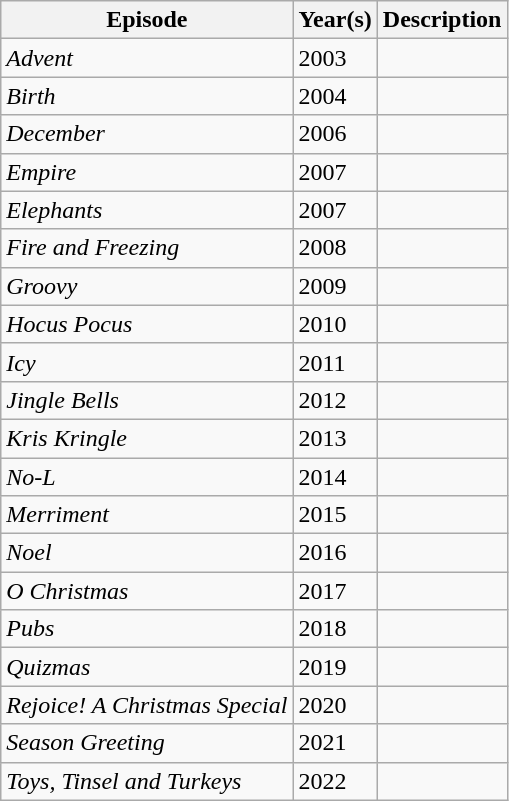<table class="wikitable sortable">
<tr>
<th>Episode</th>
<th>Year(s)</th>
<th>Description</th>
</tr>
<tr>
<td><em>Advent</em></td>
<td>2003</td>
<td></td>
</tr>
<tr>
<td><em>Birth</em></td>
<td>2004</td>
<td></td>
</tr>
<tr>
<td><em>December</em></td>
<td>2006</td>
<td></td>
</tr>
<tr>
<td><em>Empire</em></td>
<td>2007</td>
<td></td>
</tr>
<tr>
<td><em>Elephants</em></td>
<td>2007</td>
<td></td>
</tr>
<tr>
<td><em>Fire and Freezing</em></td>
<td>2008</td>
<td></td>
</tr>
<tr>
<td><em>Groovy</em></td>
<td>2009</td>
<td></td>
</tr>
<tr>
<td><em>Hocus Pocus</em></td>
<td>2010</td>
<td></td>
</tr>
<tr>
<td><em>Icy</em></td>
<td>2011</td>
<td></td>
</tr>
<tr>
<td><em>Jingle Bells</em></td>
<td>2012</td>
<td></td>
</tr>
<tr>
<td><em>Kris Kringle</em></td>
<td>2013</td>
<td></td>
</tr>
<tr>
<td><em>No-L</em></td>
<td>2014</td>
<td></td>
</tr>
<tr>
<td><em>Merriment</em></td>
<td>2015</td>
<td></td>
</tr>
<tr>
<td><em>Noel</em></td>
<td>2016</td>
<td></td>
</tr>
<tr>
<td><em>O Christmas</em></td>
<td>2017</td>
<td></td>
</tr>
<tr>
<td><em>Pubs</em></td>
<td>2018</td>
<td></td>
</tr>
<tr>
<td><em>Quizmas</em></td>
<td>2019</td>
<td></td>
</tr>
<tr>
<td><em>Rejoice! A Christmas Special</em></td>
<td>2020</td>
<td></td>
</tr>
<tr>
<td><em>Season Greeting</em></td>
<td>2021</td>
<td></td>
</tr>
<tr>
<td><em>Toys, Tinsel and Turkeys</em></td>
<td>2022</td>
<td></td>
</tr>
</table>
